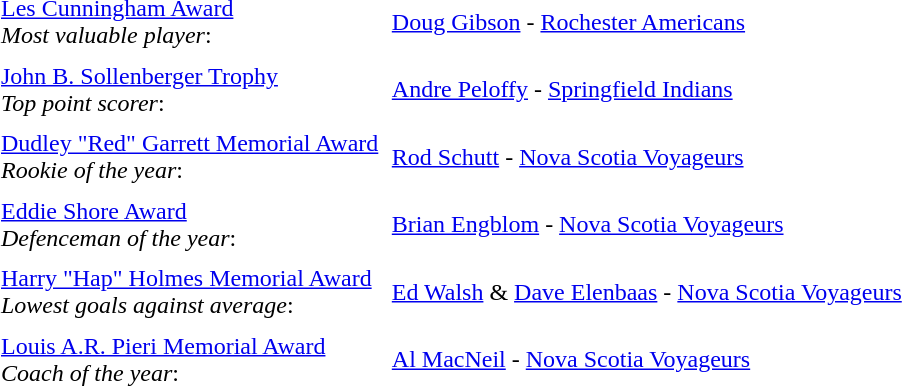<table cellpadding="3" cellspacing="3">
<tr>
<td><a href='#'>Les Cunningham Award</a><br><em>Most valuable player</em>:</td>
<td><a href='#'>Doug Gibson</a> - <a href='#'>Rochester Americans</a></td>
</tr>
<tr>
<td><a href='#'>John B. Sollenberger Trophy</a><br><em>Top point scorer</em>:</td>
<td><a href='#'>Andre Peloffy</a> - <a href='#'>Springfield Indians</a></td>
</tr>
<tr>
<td><a href='#'>Dudley "Red" Garrett Memorial Award</a><br><em>Rookie of the year</em>:</td>
<td><a href='#'>Rod Schutt</a> - <a href='#'>Nova Scotia Voyageurs</a></td>
</tr>
<tr>
<td><a href='#'>Eddie Shore Award</a><br><em>Defenceman of the year</em>:</td>
<td><a href='#'>Brian Engblom</a> - <a href='#'>Nova Scotia Voyageurs</a></td>
</tr>
<tr>
<td><a href='#'>Harry "Hap" Holmes Memorial Award</a><br><em>Lowest goals against average</em>:</td>
<td><a href='#'>Ed Walsh</a> & <a href='#'>Dave Elenbaas</a> - <a href='#'>Nova Scotia Voyageurs</a></td>
</tr>
<tr>
<td><a href='#'>Louis A.R. Pieri Memorial Award</a><br><em>Coach of the year</em>:</td>
<td><a href='#'>Al MacNeil</a> - <a href='#'>Nova Scotia Voyageurs</a></td>
</tr>
</table>
